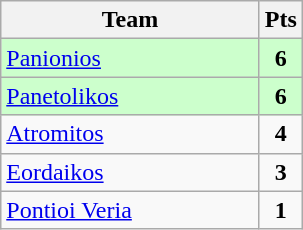<table class="wikitable" style="text-align: center;">
<tr>
<th width=165>Team</th>
<th width=20>Pts</th>
</tr>
<tr bgcolor="#ccffcc">
<td align=left><a href='#'>Panionios</a></td>
<td><strong>6</strong></td>
</tr>
<tr bgcolor="#ccffcc">
<td align=left><a href='#'>Panetolikos</a></td>
<td><strong>6</strong></td>
</tr>
<tr>
<td align=left><a href='#'>Atromitos</a></td>
<td><strong>4</strong></td>
</tr>
<tr>
<td align=left><a href='#'>Eordaikos</a></td>
<td><strong>3</strong></td>
</tr>
<tr>
<td align=left><a href='#'>Pontioi Veria</a></td>
<td><strong>1</strong></td>
</tr>
</table>
